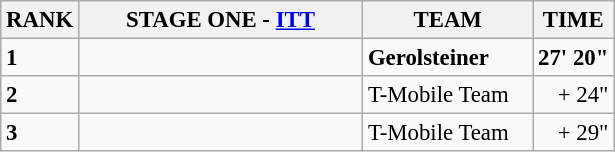<table class="wikitable" style="font-size:95%;">
<tr>
<th>RANK</th>
<th align="left" style="width: 12em">STAGE ONE - <a href='#'>ITT</a></th>
<th align="left" style="width: 7em">TEAM</th>
<th>TIME</th>
</tr>
<tr>
<td><strong>1</strong></td>
<td><strong></strong></td>
<td><strong>Gerolsteiner</strong></td>
<td align="right"><strong>27' 20"</strong></td>
</tr>
<tr>
<td><strong>2</strong></td>
<td></td>
<td>T-Mobile Team</td>
<td align="right">+ 24"</td>
</tr>
<tr>
<td><strong>3</strong></td>
<td></td>
<td>T-Mobile Team</td>
<td align="right">+ 29"</td>
</tr>
</table>
